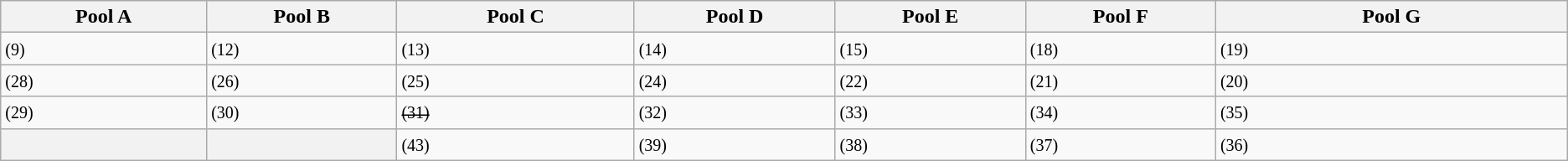<table class="wikitable" style="white-space:nowrap">
<tr>
<th width=180>Pool A</th>
<th width=165>Pool B</th>
<th width=210>Pool C</th>
<th width=175>Pool D</th>
<th width=165>Pool E</th>
<th width=165>Pool F</th>
<th width=320>Pool G</th>
</tr>
<tr>
<td> <small>(9)</small></td>
<td> <small>(12)</small></td>
<td> <small>(13)</small></td>
<td> <small>(14)</small></td>
<td> <small>(15)</small></td>
<td> <small>(18)</small></td>
<td> <small>(19)</small></td>
</tr>
<tr>
<td> <small>(28)</small></td>
<td> <small>(26)</small></td>
<td> <small>(25)</small></td>
<td> <small>(24)</small></td>
<td> <small>(22)</small></td>
<td> <small>(21)</small></td>
<td> <small>(20)</small></td>
</tr>
<tr>
<td> <small>(29)</small></td>
<td> <small>(30)</small></td>
<td><s> <small>(31)</small></s></td>
<td> <small>(32)</small></td>
<td> <small>(33)</small></td>
<td> <small>(34)</small></td>
<td> <small>(35)</small></td>
</tr>
<tr>
<th></th>
<th></th>
<td> <small>(43)</small></td>
<td> <small>(39)</small></td>
<td> <small>(38)</small></td>
<td> <small>(37)</small></td>
<td> <small>(36)</small></td>
</tr>
</table>
